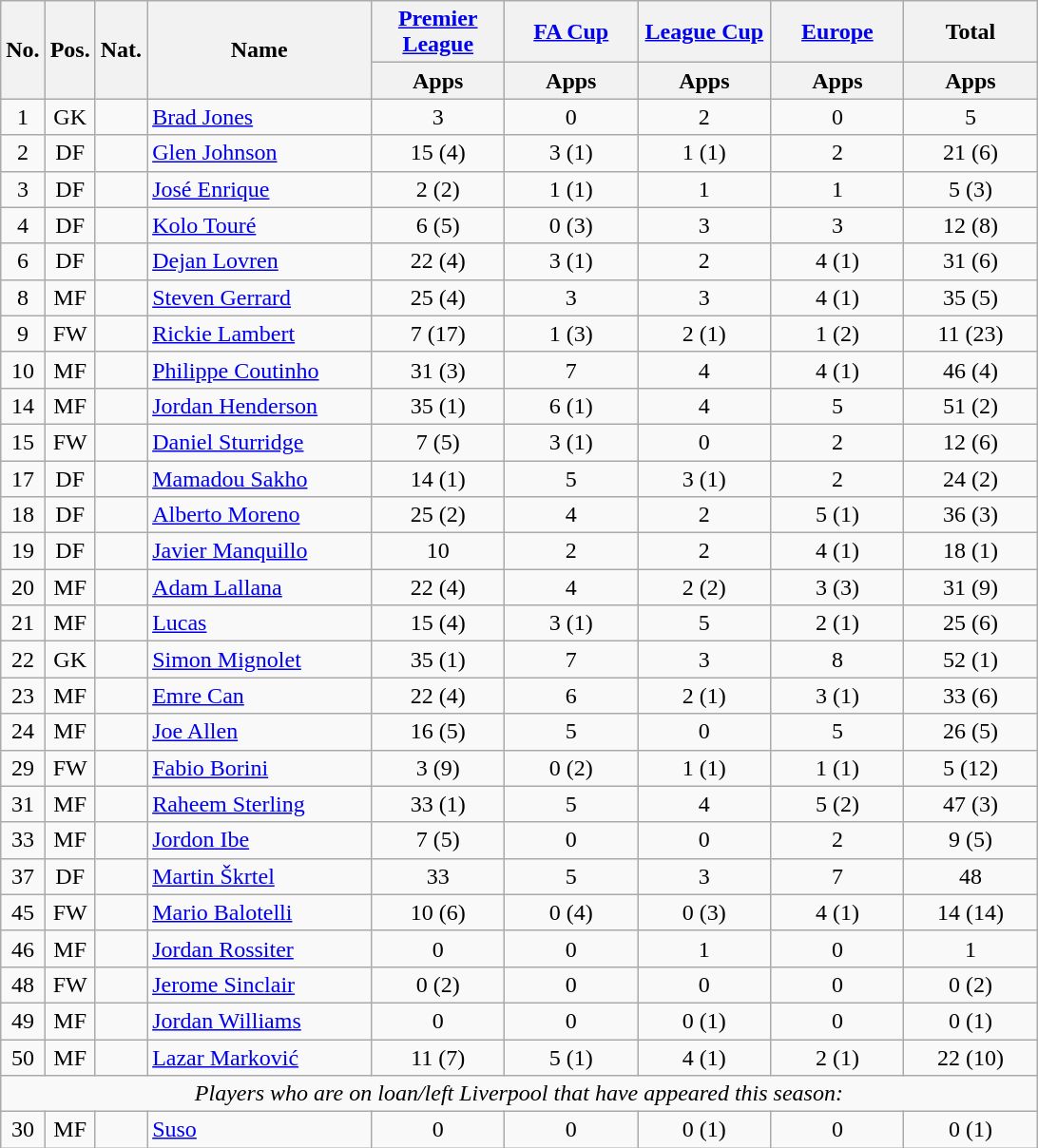<table class="wikitable sortable" style="text-align:center">
<tr>
<th rowspan="2">No.</th>
<th rowspan="2">Pos.</th>
<th rowspan="2">Nat.</th>
<th rowspan="2" style="width:150px;">Name</th>
<th style="width:86px;"><a href='#'>Premier League</a></th>
<th style="width:86px;"><a href='#'>FA Cup</a></th>
<th style="width:86px;"><a href='#'>League Cup</a></th>
<th style="width:86px;"><a href='#'>Europe</a></th>
<th style="width:86px;">Total</th>
</tr>
<tr>
<th>Apps</th>
<th>Apps</th>
<th>Apps</th>
<th>Apps</th>
<th>Apps</th>
</tr>
<tr>
<td>1</td>
<td>GK</td>
<td></td>
<td align=left><a href='#'>Brad Jones</a></td>
<td>3</td>
<td>0</td>
<td>2</td>
<td>0</td>
<td>5</td>
</tr>
<tr>
<td>2</td>
<td>DF</td>
<td></td>
<td align=left><a href='#'>Glen Johnson</a></td>
<td>15 (4)</td>
<td>3 (1)</td>
<td>1 (1)</td>
<td>2</td>
<td>21 (6)</td>
</tr>
<tr>
<td>3</td>
<td>DF</td>
<td></td>
<td align=left><a href='#'>José Enrique</a></td>
<td>2 (2)</td>
<td>1 (1)</td>
<td>1</td>
<td>1</td>
<td>5 (3)</td>
</tr>
<tr>
<td>4</td>
<td>DF</td>
<td></td>
<td align=left><a href='#'>Kolo Touré</a></td>
<td>6 (5)</td>
<td>0 (3)</td>
<td>3</td>
<td>3</td>
<td>12 (8)</td>
</tr>
<tr>
<td>6</td>
<td>DF</td>
<td></td>
<td align=left><a href='#'>Dejan Lovren</a></td>
<td>22 (4)</td>
<td>3 (1)</td>
<td>2</td>
<td>4 (1)</td>
<td>31 (6)</td>
</tr>
<tr>
<td>8</td>
<td>MF</td>
<td></td>
<td align=left><a href='#'>Steven Gerrard</a></td>
<td>25 (4)</td>
<td>3</td>
<td>3</td>
<td>4 (1)</td>
<td>35 (5)</td>
</tr>
<tr>
<td>9</td>
<td>FW</td>
<td></td>
<td align=left><a href='#'>Rickie Lambert</a></td>
<td>7 (17)</td>
<td>1 (3)</td>
<td>2 (1)</td>
<td>1 (2)</td>
<td>11 (23)</td>
</tr>
<tr>
<td>10</td>
<td>MF</td>
<td></td>
<td align=left><a href='#'>Philippe Coutinho</a></td>
<td>31 (3)</td>
<td>7</td>
<td>4</td>
<td>4 (1)</td>
<td>46 (4)</td>
</tr>
<tr>
<td>14</td>
<td>MF</td>
<td></td>
<td align=left><a href='#'>Jordan Henderson</a></td>
<td>35 (1)</td>
<td>6 (1)</td>
<td>4</td>
<td>5</td>
<td>51 (2)</td>
</tr>
<tr>
<td>15</td>
<td>FW</td>
<td></td>
<td align=left><a href='#'>Daniel Sturridge</a></td>
<td>7 (5)</td>
<td>3 (1)</td>
<td>0</td>
<td>2</td>
<td>12 (6)</td>
</tr>
<tr>
<td>17</td>
<td>DF</td>
<td></td>
<td align=left><a href='#'>Mamadou Sakho</a></td>
<td>14 (1)</td>
<td>5</td>
<td>3 (1)</td>
<td>2</td>
<td>24 (2)</td>
</tr>
<tr>
<td>18</td>
<td>DF</td>
<td></td>
<td align=left><a href='#'>Alberto Moreno</a></td>
<td>25 (2)</td>
<td>4</td>
<td>2</td>
<td>5 (1)</td>
<td>36 (3)</td>
</tr>
<tr>
<td>19</td>
<td>DF</td>
<td></td>
<td align=left><a href='#'>Javier Manquillo</a></td>
<td>10</td>
<td>2</td>
<td>2</td>
<td>4 (1)</td>
<td>18 (1)</td>
</tr>
<tr>
<td>20</td>
<td>MF</td>
<td></td>
<td align=left><a href='#'>Adam Lallana</a></td>
<td>22 (4)</td>
<td>4</td>
<td>2 (2)</td>
<td>3 (3)</td>
<td>31 (9)</td>
</tr>
<tr>
<td>21</td>
<td>MF</td>
<td></td>
<td align=left><a href='#'>Lucas</a></td>
<td>15 (4)</td>
<td>3 (1)</td>
<td>5</td>
<td>2 (1)</td>
<td>25 (6)</td>
</tr>
<tr>
<td>22</td>
<td>GK</td>
<td></td>
<td align=left><a href='#'>Simon Mignolet</a></td>
<td>35 (1)</td>
<td>7</td>
<td>3</td>
<td>8</td>
<td>52 (1)</td>
</tr>
<tr>
<td>23</td>
<td>MF</td>
<td></td>
<td align=left><a href='#'>Emre Can</a></td>
<td>22 (4)</td>
<td>6</td>
<td>2 (1)</td>
<td>3 (1)</td>
<td>33 (6)</td>
</tr>
<tr>
<td>24</td>
<td>MF</td>
<td></td>
<td align=left><a href='#'>Joe Allen</a></td>
<td>16 (5)</td>
<td>5</td>
<td>0</td>
<td>5</td>
<td>26 (5)</td>
</tr>
<tr>
<td>29</td>
<td>FW</td>
<td></td>
<td align=left><a href='#'>Fabio Borini</a></td>
<td>3 (9)</td>
<td>0 (2)</td>
<td>1 (1)</td>
<td>1 (1)</td>
<td>5 (12)</td>
</tr>
<tr>
<td>31</td>
<td>MF</td>
<td></td>
<td align=left><a href='#'>Raheem Sterling</a></td>
<td>33 (1)</td>
<td>5</td>
<td>4</td>
<td>5 (2)</td>
<td>47 (3)</td>
</tr>
<tr>
<td>33</td>
<td>MF</td>
<td></td>
<td align=left><a href='#'>Jordon Ibe</a></td>
<td>7 (5)</td>
<td>0</td>
<td>0</td>
<td>2</td>
<td>9 (5)</td>
</tr>
<tr>
<td>37</td>
<td>DF</td>
<td></td>
<td align=left><a href='#'>Martin Škrtel</a></td>
<td>33</td>
<td>5</td>
<td>3</td>
<td>7</td>
<td>48</td>
</tr>
<tr>
<td>45</td>
<td>FW</td>
<td></td>
<td align=left><a href='#'>Mario Balotelli</a></td>
<td>10 (6)</td>
<td>0 (4)</td>
<td>0 (3)</td>
<td>4 (1)</td>
<td>14 (14)</td>
</tr>
<tr>
<td>46</td>
<td>MF</td>
<td></td>
<td align=left><a href='#'>Jordan Rossiter</a></td>
<td>0</td>
<td>0</td>
<td>1</td>
<td>0</td>
<td>1</td>
</tr>
<tr>
<td>48</td>
<td>FW</td>
<td></td>
<td align=left><a href='#'>Jerome Sinclair</a></td>
<td>0 (2)</td>
<td>0</td>
<td>0</td>
<td>0</td>
<td>0 (2)</td>
</tr>
<tr>
<td>49</td>
<td>MF</td>
<td></td>
<td align=left><a href='#'>Jordan Williams</a></td>
<td>0</td>
<td>0</td>
<td>0 (1)</td>
<td>0</td>
<td>0 (1)</td>
</tr>
<tr>
<td>50</td>
<td>MF</td>
<td></td>
<td align=left><a href='#'>Lazar Marković</a></td>
<td>11 (7)</td>
<td>5 (1)</td>
<td>4 (1)</td>
<td>2 (1)</td>
<td>22 (10)</td>
</tr>
<tr>
<td colspan="13"><em>Players who are on loan/left Liverpool that have appeared this season:</em></td>
</tr>
<tr>
<td>30</td>
<td>MF</td>
<td></td>
<td align=left><a href='#'>Suso</a></td>
<td>0</td>
<td>0</td>
<td>0 (1)</td>
<td>0</td>
<td>0 (1)</td>
</tr>
</table>
